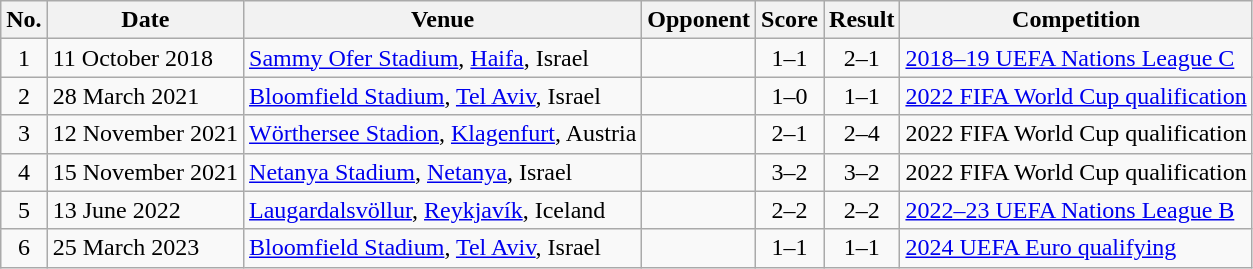<table class="wikitable sortable">
<tr>
<th scope="col">No.</th>
<th scope="col">Date</th>
<th scope="col">Venue</th>
<th scope="col">Opponent</th>
<th scope="col">Score</th>
<th scope="col">Result</th>
<th scope="col">Competition</th>
</tr>
<tr>
<td align="center">1</td>
<td>11 October 2018</td>
<td><a href='#'>Sammy Ofer Stadium</a>, <a href='#'>Haifa</a>, Israel</td>
<td></td>
<td align="center">1–1</td>
<td align="center">2–1</td>
<td><a href='#'>2018–19 UEFA Nations League C</a></td>
</tr>
<tr>
<td align="center">2</td>
<td>28 March 2021</td>
<td><a href='#'>Bloomfield Stadium</a>, <a href='#'>Tel Aviv</a>, Israel</td>
<td></td>
<td align="center">1–0</td>
<td align="center">1–1</td>
<td><a href='#'>2022 FIFA World Cup qualification</a></td>
</tr>
<tr>
<td align="center">3</td>
<td>12 November 2021</td>
<td><a href='#'>Wörthersee Stadion</a>, <a href='#'>Klagenfurt</a>, Austria</td>
<td></td>
<td align="center">2–1</td>
<td align="center">2–4</td>
<td>2022 FIFA World Cup qualification</td>
</tr>
<tr>
<td align="center">4</td>
<td>15 November 2021</td>
<td><a href='#'>Netanya Stadium</a>, <a href='#'>Netanya</a>, Israel</td>
<td></td>
<td align="center">3–2</td>
<td align="center">3–2</td>
<td>2022 FIFA World Cup qualification</td>
</tr>
<tr>
<td align="center">5</td>
<td>13 June 2022</td>
<td><a href='#'>Laugardalsvöllur</a>, <a href='#'>Reykjavík</a>, Iceland</td>
<td></td>
<td align="center">2–2</td>
<td align="center">2–2</td>
<td><a href='#'>2022–23 UEFA Nations League B</a></td>
</tr>
<tr>
<td align="center">6</td>
<td>25 March 2023</td>
<td><a href='#'>Bloomfield Stadium</a>, <a href='#'>Tel Aviv</a>, Israel</td>
<td></td>
<td align="center">1–1</td>
<td align="center">1–1</td>
<td><a href='#'>2024 UEFA Euro qualifying</a></td>
</tr>
</table>
